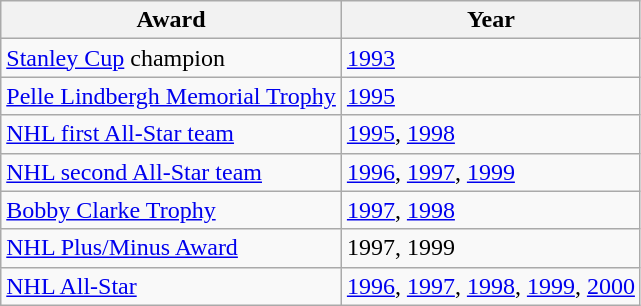<table class="wikitable">
<tr>
<th>Award</th>
<th>Year</th>
</tr>
<tr>
<td><a href='#'>Stanley Cup</a> champion</td>
<td><a href='#'>1993</a></td>
</tr>
<tr>
<td><a href='#'>Pelle Lindbergh Memorial Trophy</a></td>
<td><a href='#'>1995</a></td>
</tr>
<tr>
<td><a href='#'>NHL first All-Star team</a></td>
<td><a href='#'>1995</a>, <a href='#'>1998</a></td>
</tr>
<tr>
<td><a href='#'>NHL second All-Star team</a></td>
<td><a href='#'>1996</a>, <a href='#'>1997</a>, <a href='#'>1999</a></td>
</tr>
<tr>
<td><a href='#'>Bobby Clarke Trophy</a></td>
<td><a href='#'>1997</a>, <a href='#'>1998</a></td>
</tr>
<tr>
<td><a href='#'>NHL Plus/Minus Award</a></td>
<td>1997, 1999</td>
</tr>
<tr>
<td><a href='#'>NHL All-Star</a></td>
<td><a href='#'>1996</a>, <a href='#'>1997</a>, <a href='#'>1998</a>, <a href='#'>1999</a>, <a href='#'>2000</a></td>
</tr>
</table>
